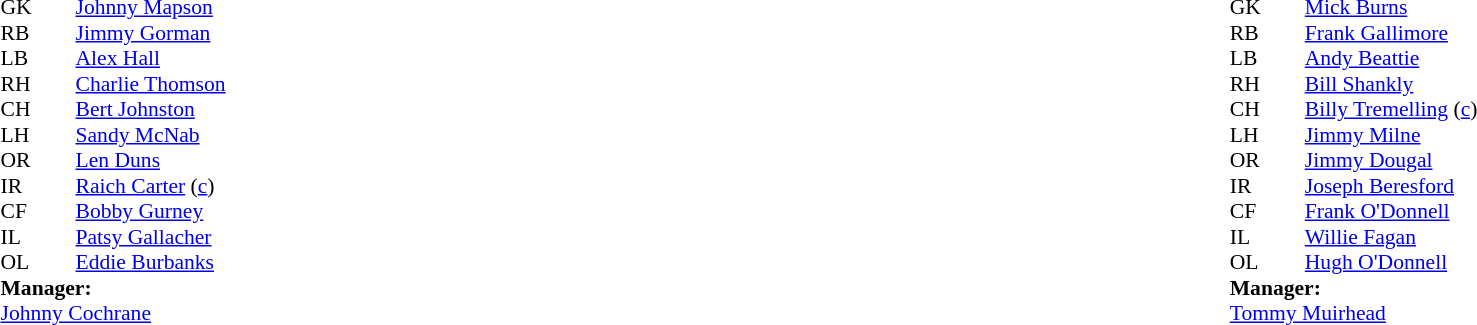<table width="100%">
<tr>
<td valign="top" width="50%"><br><table style="font-size: 90%" cellspacing="0" cellpadding="0">
<tr>
<td colspan="4"></td>
</tr>
<tr>
<th width="25"></th>
<th width="25"></th>
<th width="200"></th>
<th></th>
</tr>
<tr>
<td>GK</td>
<td><strong> </strong></td>
<td> <a href='#'>Johnny Mapson</a></td>
</tr>
<tr>
<td>RB</td>
<td><strong> </strong></td>
<td> <a href='#'>Jimmy Gorman</a></td>
</tr>
<tr>
<td>LB</td>
<td><strong> </strong></td>
<td> <a href='#'>Alex Hall</a></td>
</tr>
<tr>
<td>RH</td>
<td><strong> </strong></td>
<td> <a href='#'>Charlie Thomson</a></td>
</tr>
<tr>
<td>CH</td>
<td><strong> </strong></td>
<td> <a href='#'>Bert Johnston</a></td>
</tr>
<tr>
<td>LH</td>
<td><strong> </strong></td>
<td> <a href='#'>Sandy McNab</a></td>
</tr>
<tr>
<td>OR</td>
<td><strong> </strong></td>
<td> <a href='#'>Len Duns</a></td>
</tr>
<tr>
<td>IR</td>
<td><strong> </strong></td>
<td> <a href='#'>Raich Carter</a> (<a href='#'>c</a>)</td>
</tr>
<tr>
<td>CF</td>
<td><strong> </strong></td>
<td> <a href='#'>Bobby Gurney</a></td>
</tr>
<tr>
<td>IL</td>
<td><strong> </strong></td>
<td> <a href='#'>Patsy Gallacher</a></td>
</tr>
<tr>
<td>OL</td>
<td><strong> </strong></td>
<td> <a href='#'>Eddie Burbanks</a></td>
</tr>
<tr>
<td colspan=4><strong>Manager:</strong></td>
</tr>
<tr>
<td colspan="4"> <a href='#'>Johnny Cochrane</a></td>
</tr>
</table>
</td>
<td valign="top" width="50%"><br><table style="font-size: 90%" cellspacing="0" cellpadding="0" align="center">
<tr>
<td colspan="4"></td>
</tr>
<tr>
<th width="25"></th>
<th width="25"></th>
<th width="200"></th>
<th></th>
</tr>
<tr>
<td>GK</td>
<td><strong> </strong></td>
<td> <a href='#'>Mick Burns</a></td>
</tr>
<tr>
<td>RB</td>
<td><strong> </strong></td>
<td> <a href='#'>Frank Gallimore</a></td>
</tr>
<tr>
<td>LB</td>
<td><strong> </strong></td>
<td> <a href='#'>Andy Beattie</a></td>
</tr>
<tr>
<td>RH</td>
<td><strong> </strong></td>
<td> <a href='#'>Bill Shankly</a></td>
</tr>
<tr>
<td>CH</td>
<td><strong> </strong></td>
<td> <a href='#'>Billy Tremelling</a> (<a href='#'>c</a>)</td>
</tr>
<tr>
<td>LH</td>
<td><strong> </strong></td>
<td> <a href='#'>Jimmy Milne</a></td>
</tr>
<tr>
<td>OR</td>
<td><strong> </strong></td>
<td> <a href='#'>Jimmy Dougal</a></td>
</tr>
<tr>
<td>IR</td>
<td><strong> </strong></td>
<td> <a href='#'>Joseph Beresford</a></td>
</tr>
<tr>
<td>CF</td>
<td><strong> </strong></td>
<td> <a href='#'>Frank O'Donnell</a></td>
</tr>
<tr>
<td>IL</td>
<td><strong> </strong></td>
<td> <a href='#'>Willie Fagan</a></td>
</tr>
<tr>
<td>OL</td>
<td><strong> </strong></td>
<td> <a href='#'>Hugh O'Donnell</a></td>
</tr>
<tr>
<td colspan=4><strong>Manager:</strong></td>
</tr>
<tr>
<td colspan="4"> <a href='#'>Tommy Muirhead</a></td>
</tr>
</table>
</td>
</tr>
</table>
